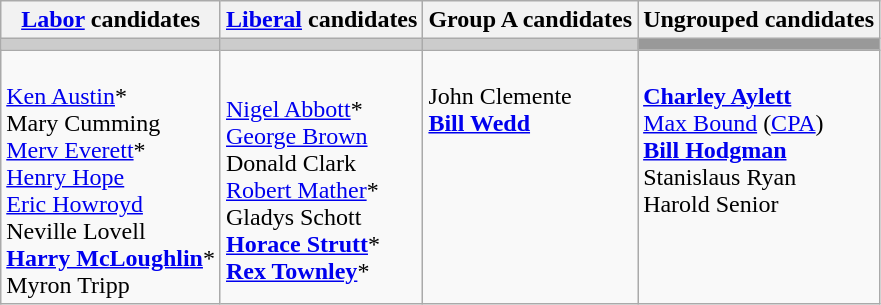<table class="wikitable">
<tr>
<th><a href='#'>Labor</a> candidates</th>
<th><a href='#'>Liberal</a> candidates</th>
<th>Group A candidates</th>
<th>Ungrouped candidates</th>
</tr>
<tr bgcolor="#cccccc">
<td></td>
<td></td>
<td></td>
<td bgcolor="#999999"></td>
</tr>
<tr>
<td><br><a href='#'>Ken Austin</a>*<br>
Mary Cumming<br>
<a href='#'>Merv Everett</a>*<br>
<a href='#'>Henry Hope</a><br>
<a href='#'>Eric Howroyd</a><br>
Neville Lovell<br>
<strong><a href='#'>Harry McLoughlin</a></strong>*<br>
Myron Tripp</td>
<td><br><a href='#'>Nigel Abbott</a>*<br>
<a href='#'>George Brown</a><br>
Donald Clark<br>
<a href='#'>Robert Mather</a>*<br>
Gladys Schott<br>
<strong><a href='#'>Horace Strutt</a></strong>*<br>
<strong><a href='#'>Rex Townley</a></strong>*</td>
<td valign=top><br>John Clemente<br>
<strong><a href='#'>Bill Wedd</a></strong></td>
<td valign=top><br><strong><a href='#'>Charley Aylett</a></strong><br>
<a href='#'>Max Bound</a> (<a href='#'>CPA</a>)<br>
<strong><a href='#'>Bill Hodgman</a></strong><br>
Stanislaus Ryan<br>
Harold Senior</td>
</tr>
</table>
